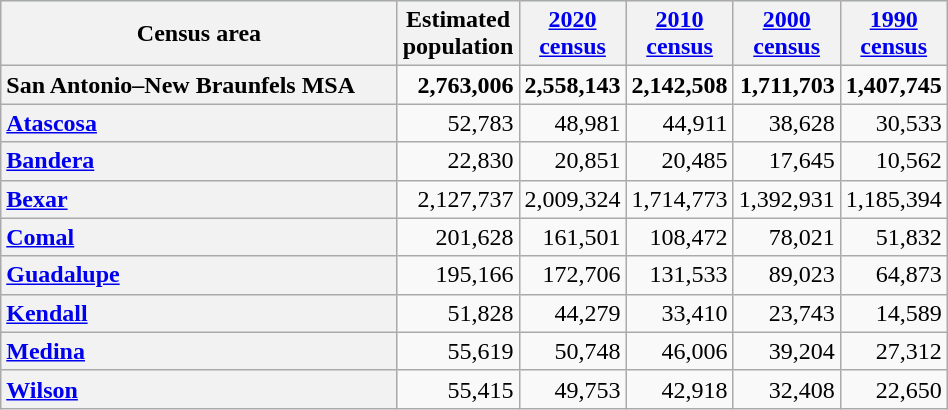<table class="wikitable sortable" style="width:50%; text-align:right;" frame="box" rules="all" cellpadding="1">
<tr style="background-color:#CCFFFF; text-align:center;">
<th>Census area</th>
<th width="10%">Estimated population </th>
<th width="10%"><a href='#'>2020 census</a></th>
<th width="10%"><a href='#'>2010 census</a></th>
<th width="10%"><a href='#'>2000 census</a></th>
<th width="10%"><a href='#'>1990 census</a></th>
</tr>
<tr>
<th style="text-align:left"><strong>San Antonio–New Braunfels MSA</strong></th>
<td><strong>2,763,006</strong></td>
<td><strong>2,558,143</strong></td>
<td><strong>2,142,508</strong></td>
<td><strong>1,711,703</strong></td>
<td><strong>1,407,745</strong></td>
</tr>
<tr>
<th style="text-align:left"><strong><a href='#'>Atascosa</a></strong></th>
<td>52,783</td>
<td>48,981</td>
<td>44,911</td>
<td>38,628</td>
<td>30,533</td>
</tr>
<tr>
<th style="text-align:left"><strong><a href='#'>Bandera</a></strong></th>
<td>22,830</td>
<td>20,851</td>
<td>20,485</td>
<td>17,645</td>
<td>10,562</td>
</tr>
<tr>
<th style="text-align:left"><strong><a href='#'>Bexar</a></strong></th>
<td>2,127,737</td>
<td>2,009,324</td>
<td>1,714,773</td>
<td>1,392,931</td>
<td>1,185,394</td>
</tr>
<tr>
<th style="text-align:left"><strong><a href='#'>Comal</a></strong></th>
<td>201,628</td>
<td>161,501</td>
<td>108,472</td>
<td>78,021</td>
<td>51,832</td>
</tr>
<tr>
<th style="text-align:left"><strong><a href='#'>Guadalupe</a></strong></th>
<td>195,166</td>
<td>172,706</td>
<td>131,533</td>
<td>89,023</td>
<td>64,873</td>
</tr>
<tr>
<th style="text-align:left"><strong><a href='#'>Kendall</a></strong></th>
<td>51,828</td>
<td>44,279</td>
<td>33,410</td>
<td>23,743</td>
<td>14,589</td>
</tr>
<tr>
<th style="text-align:left"><strong><a href='#'>Medina</a></strong></th>
<td>55,619</td>
<td>50,748</td>
<td>46,006</td>
<td>39,204</td>
<td>27,312</td>
</tr>
<tr>
<th style="text-align:left"><strong><a href='#'>Wilson</a></strong></th>
<td>55,415</td>
<td>49,753</td>
<td>42,918</td>
<td>32,408</td>
<td>22,650</td>
</tr>
</table>
